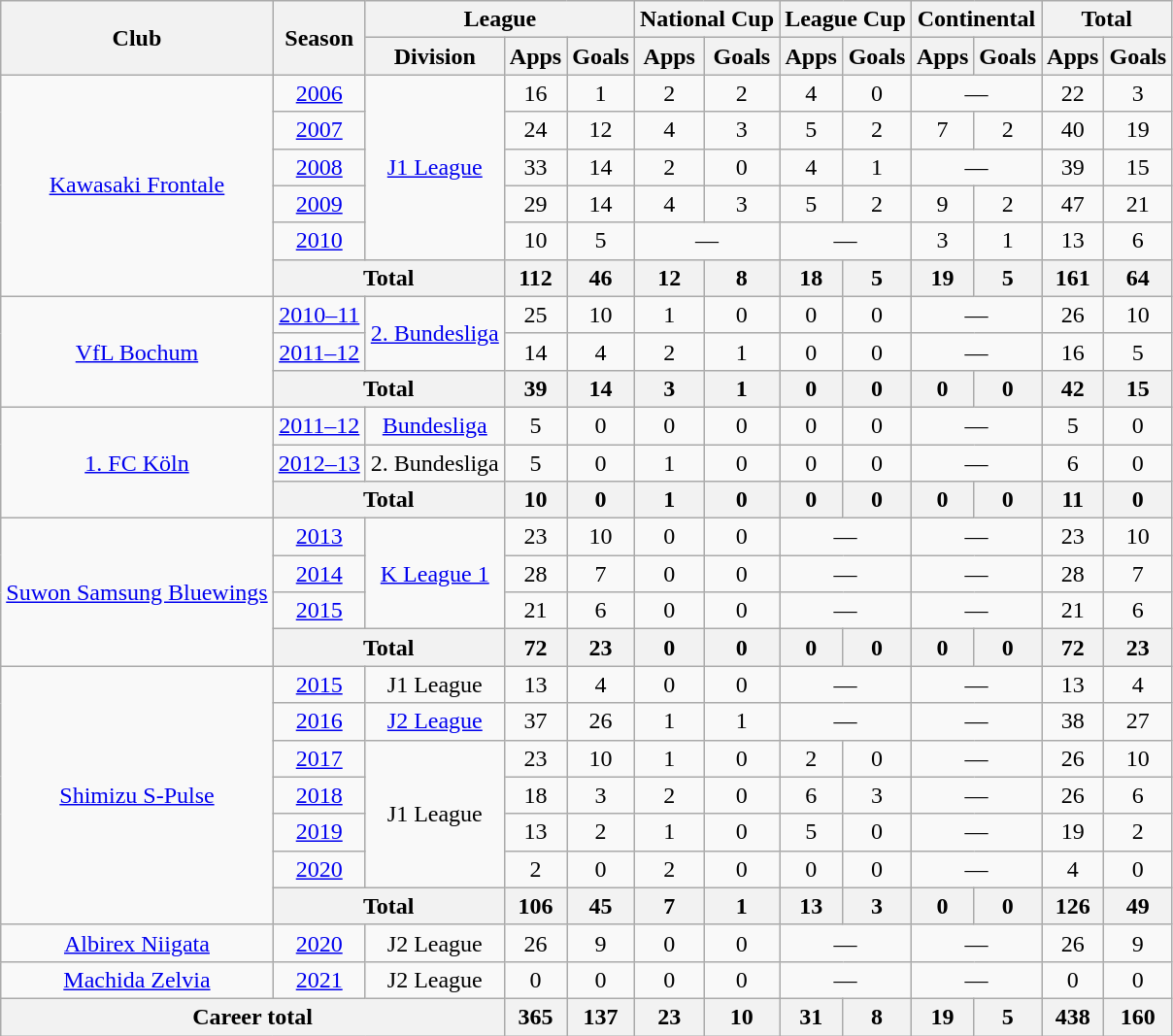<table class="wikitable" style="text-align:center">
<tr>
<th rowspan="2">Club</th>
<th rowspan="2">Season</th>
<th colspan="3">League</th>
<th colspan="2">National Cup</th>
<th colspan="2">League Cup</th>
<th colspan="2">Continental</th>
<th colspan="2">Total</th>
</tr>
<tr>
<th>Division</th>
<th>Apps</th>
<th>Goals</th>
<th>Apps</th>
<th>Goals</th>
<th>Apps</th>
<th>Goals</th>
<th>Apps</th>
<th>Goals</th>
<th>Apps</th>
<th>Goals</th>
</tr>
<tr>
<td rowspan="6"><a href='#'>Kawasaki Frontale</a></td>
<td><a href='#'>2006</a></td>
<td rowspan="5"><a href='#'>J1 League</a></td>
<td>16</td>
<td>1</td>
<td>2</td>
<td>2</td>
<td>4</td>
<td>0</td>
<td colspan="2">—</td>
<td>22</td>
<td>3</td>
</tr>
<tr>
<td><a href='#'>2007</a></td>
<td>24</td>
<td>12</td>
<td>4</td>
<td>3</td>
<td>5</td>
<td>2</td>
<td>7</td>
<td>2</td>
<td>40</td>
<td>19</td>
</tr>
<tr>
<td><a href='#'>2008</a></td>
<td>33</td>
<td>14</td>
<td>2</td>
<td>0</td>
<td>4</td>
<td>1</td>
<td colspan="2">—</td>
<td>39</td>
<td>15</td>
</tr>
<tr>
<td><a href='#'>2009</a></td>
<td>29</td>
<td>14</td>
<td>4</td>
<td>3</td>
<td>5</td>
<td>2</td>
<td>9</td>
<td>2</td>
<td>47</td>
<td>21</td>
</tr>
<tr>
<td><a href='#'>2010</a></td>
<td>10</td>
<td>5</td>
<td colspan="2">—</td>
<td colspan="2">—</td>
<td>3</td>
<td>1</td>
<td>13</td>
<td>6</td>
</tr>
<tr>
<th colspan="2">Total</th>
<th>112</th>
<th>46</th>
<th>12</th>
<th>8</th>
<th>18</th>
<th>5</th>
<th>19</th>
<th>5</th>
<th>161</th>
<th>64</th>
</tr>
<tr>
<td rowspan="3"><a href='#'>VfL Bochum</a></td>
<td><a href='#'>2010–11</a></td>
<td rowspan="2"><a href='#'>2. Bundesliga</a></td>
<td>25</td>
<td>10</td>
<td>1</td>
<td>0</td>
<td>0</td>
<td>0</td>
<td colspan="2">—</td>
<td>26</td>
<td>10</td>
</tr>
<tr>
<td><a href='#'>2011–12</a></td>
<td>14</td>
<td>4</td>
<td>2</td>
<td>1</td>
<td>0</td>
<td>0</td>
<td colspan="2">—</td>
<td>16</td>
<td>5</td>
</tr>
<tr>
<th colspan="2">Total</th>
<th>39</th>
<th>14</th>
<th>3</th>
<th>1</th>
<th>0</th>
<th>0</th>
<th>0</th>
<th>0</th>
<th>42</th>
<th>15</th>
</tr>
<tr>
<td rowspan="3"><a href='#'>1. FC Köln</a></td>
<td><a href='#'>2011–12</a></td>
<td><a href='#'>Bundesliga</a></td>
<td>5</td>
<td>0</td>
<td>0</td>
<td>0</td>
<td>0</td>
<td>0</td>
<td colspan="2">—</td>
<td>5</td>
<td>0</td>
</tr>
<tr>
<td><a href='#'>2012–13</a></td>
<td>2. Bundesliga</td>
<td>5</td>
<td>0</td>
<td>1</td>
<td>0</td>
<td>0</td>
<td>0</td>
<td colspan="2">—</td>
<td>6</td>
<td>0</td>
</tr>
<tr>
<th colspan="2">Total</th>
<th>10</th>
<th>0</th>
<th>1</th>
<th>0</th>
<th>0</th>
<th>0</th>
<th>0</th>
<th>0</th>
<th>11</th>
<th>0</th>
</tr>
<tr>
<td rowspan="4"><a href='#'>Suwon Samsung Bluewings</a></td>
<td><a href='#'>2013</a></td>
<td rowspan="3"><a href='#'>K League 1</a></td>
<td>23</td>
<td>10</td>
<td>0</td>
<td>0</td>
<td colspan="2">—</td>
<td colspan="2">—</td>
<td>23</td>
<td>10</td>
</tr>
<tr>
<td><a href='#'>2014</a></td>
<td>28</td>
<td>7</td>
<td>0</td>
<td>0</td>
<td colspan="2">—</td>
<td colspan="2">—</td>
<td>28</td>
<td>7</td>
</tr>
<tr>
<td><a href='#'>2015</a></td>
<td>21</td>
<td>6</td>
<td>0</td>
<td>0</td>
<td colspan="2">—</td>
<td colspan="2">—</td>
<td>21</td>
<td>6</td>
</tr>
<tr>
<th colspan="2">Total</th>
<th>72</th>
<th>23</th>
<th>0</th>
<th>0</th>
<th>0</th>
<th>0</th>
<th>0</th>
<th>0</th>
<th>72</th>
<th>23</th>
</tr>
<tr>
<td rowspan="7"><a href='#'>Shimizu S-Pulse</a></td>
<td><a href='#'>2015</a></td>
<td>J1 League</td>
<td>13</td>
<td>4</td>
<td>0</td>
<td>0</td>
<td colspan="2">—</td>
<td colspan="2">—</td>
<td>13</td>
<td>4</td>
</tr>
<tr>
<td><a href='#'>2016</a></td>
<td><a href='#'>J2 League</a></td>
<td>37</td>
<td>26</td>
<td>1</td>
<td>1</td>
<td colspan="2">—</td>
<td colspan="2">—</td>
<td>38</td>
<td>27</td>
</tr>
<tr>
<td><a href='#'>2017</a></td>
<td rowspan="4">J1 League</td>
<td>23</td>
<td>10</td>
<td>1</td>
<td>0</td>
<td>2</td>
<td>0</td>
<td colspan="2">—</td>
<td>26</td>
<td>10</td>
</tr>
<tr>
<td><a href='#'>2018</a></td>
<td>18</td>
<td>3</td>
<td>2</td>
<td>0</td>
<td>6</td>
<td>3</td>
<td colspan="2">—</td>
<td>26</td>
<td>6</td>
</tr>
<tr>
<td><a href='#'>2019</a></td>
<td>13</td>
<td>2</td>
<td>1</td>
<td>0</td>
<td>5</td>
<td>0</td>
<td colspan="2">—</td>
<td>19</td>
<td>2</td>
</tr>
<tr>
<td><a href='#'>2020</a></td>
<td>2</td>
<td>0</td>
<td>2</td>
<td>0</td>
<td>0</td>
<td>0</td>
<td colspan="2">—</td>
<td>4</td>
<td>0</td>
</tr>
<tr>
<th colspan="2">Total</th>
<th>106</th>
<th>45</th>
<th>7</th>
<th>1</th>
<th>13</th>
<th>3</th>
<th>0</th>
<th>0</th>
<th>126</th>
<th>49</th>
</tr>
<tr>
<td><a href='#'>Albirex Niigata</a></td>
<td><a href='#'>2020</a></td>
<td>J2 League</td>
<td>26</td>
<td>9</td>
<td>0</td>
<td>0</td>
<td colspan="2">—</td>
<td colspan="2">—</td>
<td>26</td>
<td>9</td>
</tr>
<tr>
<td><a href='#'>Machida Zelvia</a></td>
<td><a href='#'>2021</a></td>
<td>J2 League</td>
<td>0</td>
<td>0</td>
<td>0</td>
<td>0</td>
<td colspan="2">—</td>
<td colspan="2">—</td>
<td>0</td>
<td>0</td>
</tr>
<tr>
<th colspan="3">Career total</th>
<th>365</th>
<th>137</th>
<th>23</th>
<th>10</th>
<th>31</th>
<th>8</th>
<th>19</th>
<th>5</th>
<th>438</th>
<th>160</th>
</tr>
</table>
